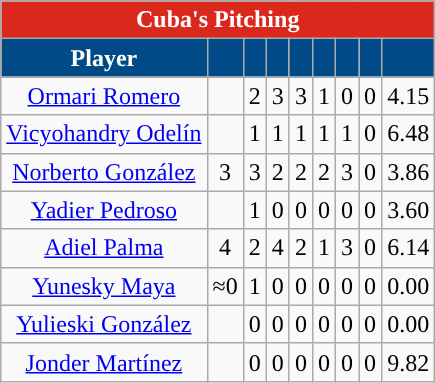<table class="wikitable sortable" style="text-align:center;">
<tr>
<th colspan=10 style="background: #DA291C; color: #FFFFFF;"> Cuba's Pitching</th>
</tr>
<tr>
<th style="background-color: #004B87; color: #FFFFFF;">Player</th>
<th style="background-color: #004B87; color: #FFFFFF;"></th>
<th style="background-color: #004B87; color: #FFFFFF;"></th>
<th style="background-color: #004B87; color: #FFFFFF;"></th>
<th style="background-color: #004B87; color: #FFFFFF;"></th>
<th style="background-color: #004B87; color: #FFFFFF;"></th>
<th style="background-color: #004B87; color: #FFFFFF;"></th>
<th style="background-color: #004B87; color: #FFFFFF;"></th>
<th style="background-color: #004B87; color: #FFFFFF;"></th>
</tr>
<tr>
<td><a href='#'>Ormari Romero</a></td>
<td></td>
<td>2</td>
<td>3</td>
<td>3</td>
<td>1</td>
<td>0</td>
<td>0</td>
<td>4.15</td>
</tr>
<tr>
<td><a href='#'>Vicyohandry Odelín</a></td>
<td></td>
<td>1</td>
<td>1</td>
<td>1</td>
<td>1</td>
<td>1</td>
<td>0</td>
<td>6.48</td>
</tr>
<tr>
<td><a href='#'>Norberto González</a></td>
<td>3</td>
<td>3</td>
<td>2</td>
<td>2</td>
<td>2</td>
<td>3</td>
<td>0</td>
<td>3.86</td>
</tr>
<tr>
<td><a href='#'>Yadier Pedroso</a></td>
<td></td>
<td>1</td>
<td>0</td>
<td>0</td>
<td>0</td>
<td>0</td>
<td>0</td>
<td>3.60</td>
</tr>
<tr>
<td><a href='#'>Adiel Palma</a></td>
<td>4</td>
<td>2</td>
<td>4</td>
<td>2</td>
<td>1</td>
<td>3</td>
<td>0</td>
<td>6.14</td>
</tr>
<tr>
<td><a href='#'>Yunesky Maya</a></td>
<td>≈0</td>
<td>1</td>
<td>0</td>
<td>0</td>
<td>0</td>
<td>0</td>
<td>0</td>
<td>0.00</td>
</tr>
<tr>
<td><a href='#'>Yulieski González</a></td>
<td></td>
<td>0</td>
<td>0</td>
<td>0</td>
<td>0</td>
<td>0</td>
<td>0</td>
<td>0.00</td>
</tr>
<tr>
<td><a href='#'>Jonder Martínez</a></td>
<td></td>
<td>0</td>
<td>0</td>
<td>0</td>
<td>0</td>
<td>0</td>
<td>0</td>
<td>9.82</td>
</tr>
</table>
